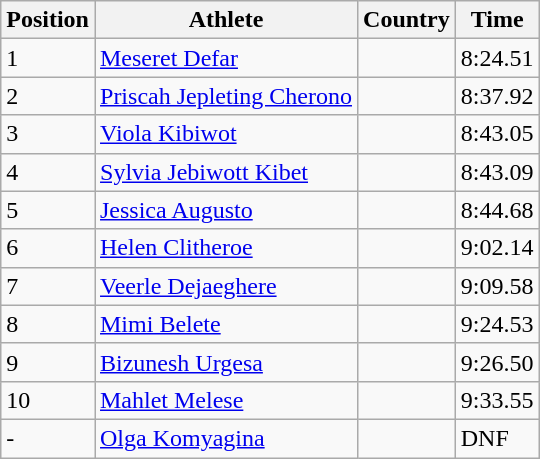<table class="wikitable">
<tr>
<th>Position</th>
<th>Athlete</th>
<th>Country</th>
<th>Time</th>
</tr>
<tr>
<td>1</td>
<td><a href='#'>Meseret Defar</a></td>
<td></td>
<td>8:24.51</td>
</tr>
<tr>
<td>2</td>
<td><a href='#'>Priscah Jepleting Cherono</a></td>
<td></td>
<td>8:37.92</td>
</tr>
<tr>
<td>3</td>
<td><a href='#'>Viola Kibiwot</a></td>
<td></td>
<td>8:43.05</td>
</tr>
<tr>
<td>4</td>
<td><a href='#'>Sylvia Jebiwott Kibet</a></td>
<td></td>
<td>8:43.09</td>
</tr>
<tr>
<td>5</td>
<td><a href='#'>Jessica Augusto</a></td>
<td></td>
<td>8:44.68</td>
</tr>
<tr>
<td>6</td>
<td><a href='#'>Helen Clitheroe</a></td>
<td></td>
<td>9:02.14</td>
</tr>
<tr>
<td>7</td>
<td><a href='#'>Veerle Dejaeghere</a></td>
<td></td>
<td>9:09.58</td>
</tr>
<tr>
<td>8</td>
<td><a href='#'>Mimi Belete</a></td>
<td></td>
<td>9:24.53</td>
</tr>
<tr>
<td>9</td>
<td><a href='#'>Bizunesh Urgesa</a></td>
<td></td>
<td>9:26.50</td>
</tr>
<tr>
<td>10</td>
<td><a href='#'>Mahlet Melese</a></td>
<td></td>
<td>9:33.55</td>
</tr>
<tr>
<td>-</td>
<td><a href='#'>Olga Komyagina</a></td>
<td></td>
<td>DNF</td>
</tr>
</table>
